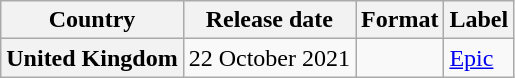<table class="wikitable plainrowheaders">
<tr>
<th scope="col">Country</th>
<th scope="col">Release date</th>
<th scope="col">Format</th>
<th scope="col">Label</th>
</tr>
<tr>
<th scope="row">United Kingdom</th>
<td>22 October 2021</td>
<td></td>
<td><a href='#'>Epic</a></td>
</tr>
</table>
